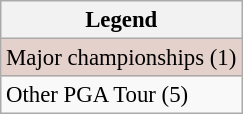<table class="wikitable" style="font-size:95%;">
<tr>
<th>Legend</th>
</tr>
<tr style="background:#e5d1cb;">
<td>Major championships (1)</td>
</tr>
<tr>
<td>Other PGA Tour (5)</td>
</tr>
</table>
